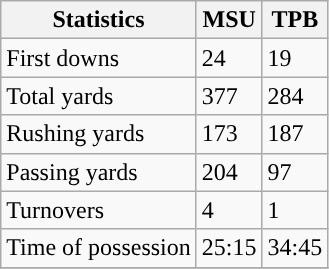<table class="wikitable" style="float: left;">
<tr>
<th>Statistics</th>
<th>MSU</th>
<th>TPB</th>
</tr>
<tr>
<td>First downs</td>
<td>24</td>
<td>19</td>
</tr>
<tr>
<td>Total yards</td>
<td>377</td>
<td>284</td>
</tr>
<tr>
<td>Rushing yards</td>
<td>173</td>
<td>187</td>
</tr>
<tr>
<td>Passing yards</td>
<td>204</td>
<td>97</td>
</tr>
<tr>
<td>Turnovers</td>
<td>4</td>
<td>1</td>
</tr>
<tr>
<td>Time of possession</td>
<td>25:15</td>
<td>34:45</td>
</tr>
<tr>
</tr>
</table>
